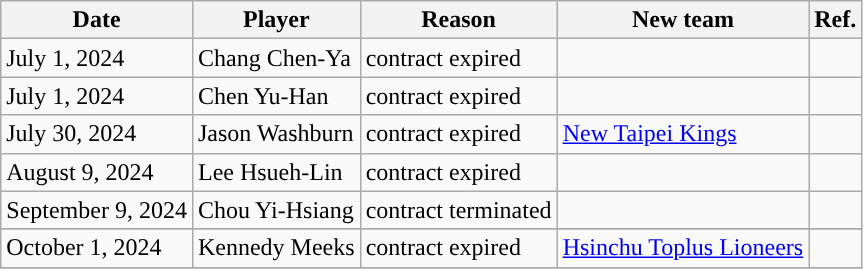<table class="wikitable">
<tr>
<th>Date</th>
<th>Player</th>
<th>Reason</th>
<th>New team</th>
<th>Ref.</th>
</tr>
<tr>
<td>July 1, 2024</td>
<td>Chang Chen-Ya</td>
<td>contract expired</td>
<td></td>
<td></td>
</tr>
<tr>
<td>July 1, 2024</td>
<td>Chen Yu-Han</td>
<td>contract expired</td>
<td></td>
<td></td>
</tr>
<tr>
<td>July 30, 2024</td>
<td>Jason Washburn</td>
<td>contract expired</td>
<td><a href='#'>New Taipei Kings</a></td>
<td></td>
</tr>
<tr>
<td>August 9, 2024</td>
<td>Lee Hsueh-Lin</td>
<td>contract expired</td>
<td></td>
<td></td>
</tr>
<tr>
<td>September 9, 2024</td>
<td>Chou Yi-Hsiang</td>
<td>contract terminated</td>
<td></td>
<td></td>
</tr>
<tr>
</tr>
<tr>
<td>October 1, 2024</td>
<td>Kennedy Meeks</td>
<td>contract expired</td>
<td><a href='#'>Hsinchu Toplus Lioneers</a></td>
<td></td>
</tr>
<tr>
</tr>
</table>
